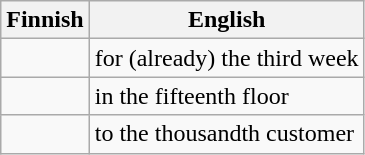<table class="wikitable">
<tr>
<th>Finnish</th>
<th>English</th>
</tr>
<tr>
<td></td>
<td>for (already) the third week</td>
</tr>
<tr>
<td></td>
<td>in the fifteenth floor</td>
</tr>
<tr>
<td></td>
<td>to the thousandth customer</td>
</tr>
</table>
